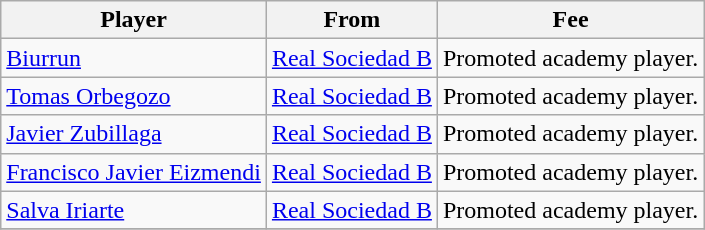<table class="wikitable">
<tr>
<th>Player</th>
<th>From</th>
<th>Fee</th>
</tr>
<tr>
<td> <a href='#'>Biurrun</a></td>
<td> <a href='#'>Real Sociedad B</a></td>
<td>Promoted academy player.</td>
</tr>
<tr>
<td> <a href='#'>Tomas Orbegozo</a></td>
<td> <a href='#'>Real Sociedad B</a></td>
<td>Promoted academy player.</td>
</tr>
<tr>
<td> <a href='#'>Javier Zubillaga</a></td>
<td> <a href='#'>Real Sociedad B</a></td>
<td>Promoted academy player.</td>
</tr>
<tr>
<td> <a href='#'>Francisco Javier Eizmendi</a></td>
<td> <a href='#'>Real Sociedad B</a></td>
<td>Promoted academy player.</td>
</tr>
<tr>
<td> <a href='#'>Salva Iriarte</a></td>
<td> <a href='#'>Real Sociedad B</a></td>
<td>Promoted academy player.</td>
</tr>
<tr>
</tr>
</table>
